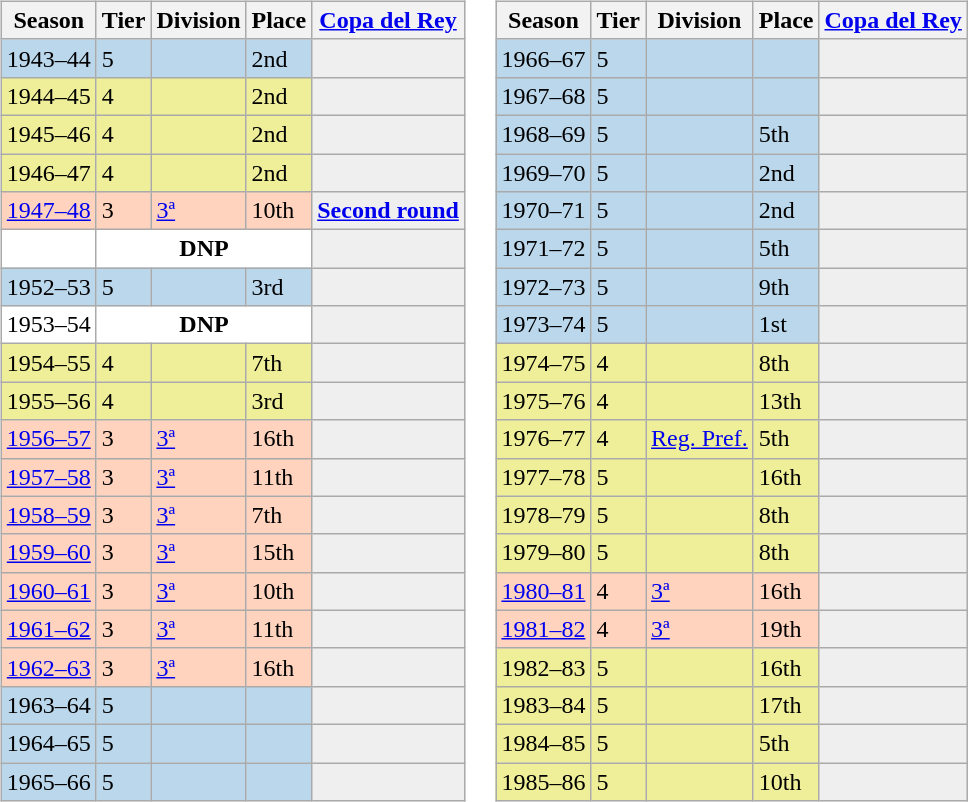<table>
<tr>
<td valign="top" width=0%><br><table class="wikitable">
<tr style="background:#f0f6fa;">
<th>Season</th>
<th>Tier</th>
<th>Division</th>
<th>Place</th>
<th><a href='#'>Copa del Rey</a></th>
</tr>
<tr>
<td style="background:#BBD7EC;">1943–44</td>
<td style="background:#BBD7EC;">5</td>
<td style="background:#BBD7EC;"></td>
<td style="background:#BBD7EC;">2nd</td>
<th style="background:#efefef;"></th>
</tr>
<tr>
<td style="background:#EFEF99;">1944–45</td>
<td style="background:#EFEF99;">4</td>
<td style="background:#EFEF99;"></td>
<td style="background:#EFEF99;">2nd</td>
<th style="background:#efefef;"></th>
</tr>
<tr>
<td style="background:#EFEF99;">1945–46</td>
<td style="background:#EFEF99;">4</td>
<td style="background:#EFEF99;"></td>
<td style="background:#EFEF99;">2nd</td>
<th style="background:#efefef;"></th>
</tr>
<tr>
<td style="background:#EFEF99;">1946–47</td>
<td style="background:#EFEF99;">4</td>
<td style="background:#EFEF99;"></td>
<td style="background:#EFEF99;">2nd</td>
<th style="background:#efefef;"></th>
</tr>
<tr>
<td style="background:#FFD3BD;"><a href='#'>1947–48</a></td>
<td style="background:#FFD3BD;">3</td>
<td style="background:#FFD3BD;"><a href='#'>3ª</a></td>
<td style="background:#FFD3BD;">10th</td>
<th style="background:#efefef;"><a href='#'>Second round</a></th>
</tr>
<tr>
<td style="background:#FFFFFF;"></td>
<th style="background:#FFFFFF;" colspan="3">DNP</th>
<th style="background:#efefef;"></th>
</tr>
<tr>
<td style="background:#BBD7EC;">1952–53</td>
<td style="background:#BBD7EC;">5</td>
<td style="background:#BBD7EC;"></td>
<td style="background:#BBD7EC;">3rd</td>
<th style="background:#efefef;"></th>
</tr>
<tr>
<td style="background:#FFFFFF;">1953–54</td>
<th style="background:#FFFFFF;" colspan="3">DNP</th>
<th style="background:#efefef;"></th>
</tr>
<tr>
<td style="background:#EFEF99;">1954–55</td>
<td style="background:#EFEF99;">4</td>
<td style="background:#EFEF99;"></td>
<td style="background:#EFEF99;">7th</td>
<th style="background:#efefef;"></th>
</tr>
<tr>
<td style="background:#EFEF99;">1955–56</td>
<td style="background:#EFEF99;">4</td>
<td style="background:#EFEF99;"></td>
<td style="background:#EFEF99;">3rd</td>
<th style="background:#efefef;"></th>
</tr>
<tr>
<td style="background:#FFD3BD;"><a href='#'>1956–57</a></td>
<td style="background:#FFD3BD;">3</td>
<td style="background:#FFD3BD;"><a href='#'>3ª</a></td>
<td style="background:#FFD3BD;">16th</td>
<th style="background:#efefef;"></th>
</tr>
<tr>
<td style="background:#FFD3BD;"><a href='#'>1957–58</a></td>
<td style="background:#FFD3BD;">3</td>
<td style="background:#FFD3BD;"><a href='#'>3ª</a></td>
<td style="background:#FFD3BD;">11th</td>
<th style="background:#efefef;"></th>
</tr>
<tr>
<td style="background:#FFD3BD;"><a href='#'>1958–59</a></td>
<td style="background:#FFD3BD;">3</td>
<td style="background:#FFD3BD;"><a href='#'>3ª</a></td>
<td style="background:#FFD3BD;">7th</td>
<th style="background:#efefef;"></th>
</tr>
<tr>
<td style="background:#FFD3BD;"><a href='#'>1959–60</a></td>
<td style="background:#FFD3BD;">3</td>
<td style="background:#FFD3BD;"><a href='#'>3ª</a></td>
<td style="background:#FFD3BD;">15th</td>
<th style="background:#efefef;"></th>
</tr>
<tr>
<td style="background:#FFD3BD;"><a href='#'>1960–61</a></td>
<td style="background:#FFD3BD;">3</td>
<td style="background:#FFD3BD;"><a href='#'>3ª</a></td>
<td style="background:#FFD3BD;">10th</td>
<th style="background:#efefef;"></th>
</tr>
<tr>
<td style="background:#FFD3BD;"><a href='#'>1961–62</a></td>
<td style="background:#FFD3BD;">3</td>
<td style="background:#FFD3BD;"><a href='#'>3ª</a></td>
<td style="background:#FFD3BD;">11th</td>
<th style="background:#efefef;"></th>
</tr>
<tr>
<td style="background:#FFD3BD;"><a href='#'>1962–63</a></td>
<td style="background:#FFD3BD;">3</td>
<td style="background:#FFD3BD;"><a href='#'>3ª</a></td>
<td style="background:#FFD3BD;">16th</td>
<th style="background:#efefef;"></th>
</tr>
<tr>
<td style="background:#BBD7EC;">1963–64</td>
<td style="background:#BBD7EC;">5</td>
<td style="background:#BBD7EC;"></td>
<td style="background:#BBD7EC;"></td>
<th style="background:#efefef;"></th>
</tr>
<tr>
<td style="background:#BBD7EC;">1964–65</td>
<td style="background:#BBD7EC;">5</td>
<td style="background:#BBD7EC;"></td>
<td style="background:#BBD7EC;"></td>
<th style="background:#efefef;"></th>
</tr>
<tr>
<td style="background:#BBD7EC;">1965–66</td>
<td style="background:#BBD7EC;">5</td>
<td style="background:#BBD7EC;"></td>
<td style="background:#BBD7EC;"></td>
<th style="background:#efefef;"></th>
</tr>
</table>
</td>
<td valign="top" width=0%><br><table class="wikitable">
<tr style="background:#f0f6fa;">
<th>Season</th>
<th>Tier</th>
<th>Division</th>
<th>Place</th>
<th><a href='#'>Copa del Rey</a></th>
</tr>
<tr>
<td style="background:#BBD7EC;">1966–67</td>
<td style="background:#BBD7EC;">5</td>
<td style="background:#BBD7EC;"></td>
<td style="background:#BBD7EC;"></td>
<th style="background:#efefef;"></th>
</tr>
<tr>
<td style="background:#BBD7EC;">1967–68</td>
<td style="background:#BBD7EC;">5</td>
<td style="background:#BBD7EC;"></td>
<td style="background:#BBD7EC;"></td>
<th style="background:#efefef;"></th>
</tr>
<tr>
<td style="background:#BBD7EC;">1968–69</td>
<td style="background:#BBD7EC;">5</td>
<td style="background:#BBD7EC;"></td>
<td style="background:#BBD7EC;">5th</td>
<th style="background:#efefef;"></th>
</tr>
<tr>
<td style="background:#BBD7EC;">1969–70</td>
<td style="background:#BBD7EC;">5</td>
<td style="background:#BBD7EC;"></td>
<td style="background:#BBD7EC;">2nd</td>
<th style="background:#efefef;"></th>
</tr>
<tr>
<td style="background:#BBD7EC;">1970–71</td>
<td style="background:#BBD7EC;">5</td>
<td style="background:#BBD7EC;"></td>
<td style="background:#BBD7EC;">2nd</td>
<th style="background:#efefef;"></th>
</tr>
<tr>
<td style="background:#BBD7EC;">1971–72</td>
<td style="background:#BBD7EC;">5</td>
<td style="background:#BBD7EC;"></td>
<td style="background:#BBD7EC;">5th</td>
<th style="background:#efefef;"></th>
</tr>
<tr>
<td style="background:#BBD7EC;">1972–73</td>
<td style="background:#BBD7EC;">5</td>
<td style="background:#BBD7EC;"></td>
<td style="background:#BBD7EC;">9th</td>
<th style="background:#efefef;"></th>
</tr>
<tr>
<td style="background:#BBD7EC;">1973–74</td>
<td style="background:#BBD7EC;">5</td>
<td style="background:#BBD7EC;"></td>
<td style="background:#BBD7EC;">1st</td>
<th style="background:#efefef;"></th>
</tr>
<tr>
<td style="background:#EFEF99;">1974–75</td>
<td style="background:#EFEF99;">4</td>
<td style="background:#EFEF99;"></td>
<td style="background:#EFEF99;">8th</td>
<th style="background:#efefef;"></th>
</tr>
<tr>
<td style="background:#EFEF99;">1975–76</td>
<td style="background:#EFEF99;">4</td>
<td style="background:#EFEF99;"></td>
<td style="background:#EFEF99;">13th</td>
<th style="background:#efefef;"></th>
</tr>
<tr>
<td style="background:#EFEF99;">1976–77</td>
<td style="background:#EFEF99;">4</td>
<td style="background:#EFEF99;"><a href='#'>Reg. Pref.</a></td>
<td style="background:#EFEF99;">5th</td>
<th style="background:#efefef;"></th>
</tr>
<tr>
<td style="background:#EFEF99;">1977–78</td>
<td style="background:#EFEF99;">5</td>
<td style="background:#EFEF99;"></td>
<td style="background:#EFEF99;">16th</td>
<th style="background:#efefef;"></th>
</tr>
<tr>
<td style="background:#EFEF99;">1978–79</td>
<td style="background:#EFEF99;">5</td>
<td style="background:#EFEF99;"></td>
<td style="background:#EFEF99;">8th</td>
<th style="background:#efefef;"></th>
</tr>
<tr>
<td style="background:#EFEF99;">1979–80</td>
<td style="background:#EFEF99;">5</td>
<td style="background:#EFEF99;"></td>
<td style="background:#EFEF99;">8th</td>
<th style="background:#efefef;"></th>
</tr>
<tr>
<td style="background:#FFD3BD;"><a href='#'>1980–81</a></td>
<td style="background:#FFD3BD;">4</td>
<td style="background:#FFD3BD;"><a href='#'>3ª</a></td>
<td style="background:#FFD3BD;">16th</td>
<th style="background:#efefef;"></th>
</tr>
<tr>
<td style="background:#FFD3BD;"><a href='#'>1981–82</a></td>
<td style="background:#FFD3BD;">4</td>
<td style="background:#FFD3BD;"><a href='#'>3ª</a></td>
<td style="background:#FFD3BD;">19th</td>
<th style="background:#efefef;"></th>
</tr>
<tr>
<td style="background:#EFEF99;">1982–83</td>
<td style="background:#EFEF99;">5</td>
<td style="background:#EFEF99;"></td>
<td style="background:#EFEF99;">16th</td>
<th style="background:#efefef;"></th>
</tr>
<tr>
<td style="background:#EFEF99;">1983–84</td>
<td style="background:#EFEF99;">5</td>
<td style="background:#EFEF99;"></td>
<td style="background:#EFEF99;">17th</td>
<th style="background:#efefef;"></th>
</tr>
<tr>
<td style="background:#EFEF99;">1984–85</td>
<td style="background:#EFEF99;">5</td>
<td style="background:#EFEF99;"></td>
<td style="background:#EFEF99;">5th</td>
<th style="background:#efefef;"></th>
</tr>
<tr>
<td style="background:#EFEF99;">1985–86</td>
<td style="background:#EFEF99;">5</td>
<td style="background:#EFEF99;"></td>
<td style="background:#EFEF99;">10th</td>
<th style="background:#efefef;"></th>
</tr>
</table>
</td>
</tr>
</table>
